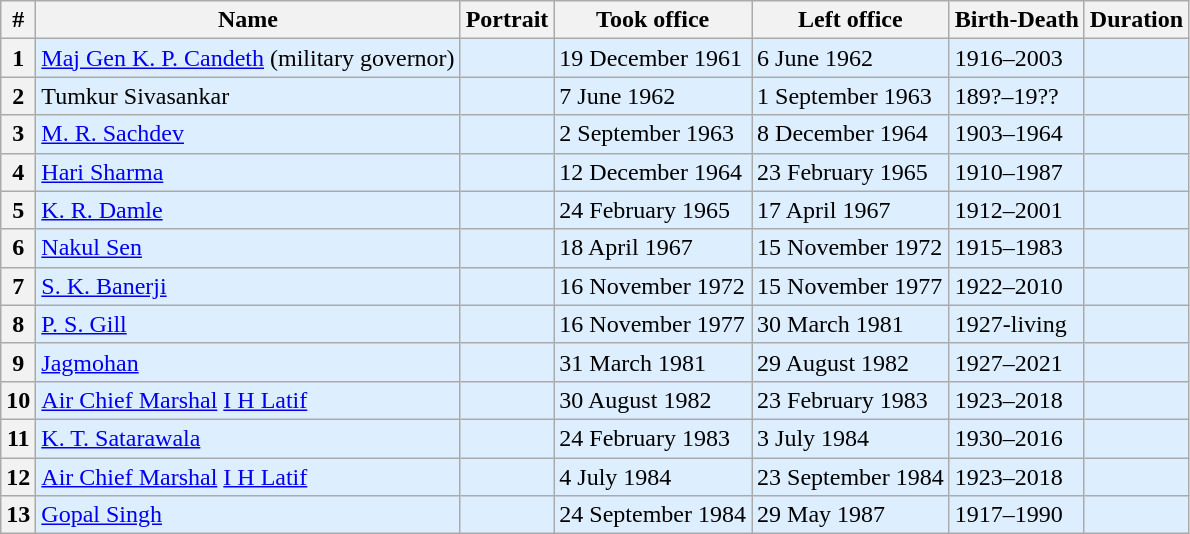<table class="wikitable sortable">
<tr>
<th bgcolor="#cccccc"><strong>#</strong></th>
<th bgcolor="#cccccc"><strong>Name</strong></th>
<th><strong>Portrait</strong></th>
<th bgcolor="#cccccc"><strong>Took office</strong></th>
<th bgcolor="#cccccc"><strong>Left office</strong></th>
<th bgcolor="#cccccc"><strong>Birth-Death</strong></th>
<th bgcolor="#cccccc"><strong>Duration</strong></th>
</tr>
<tr>
<th bgcolor="#DDEEFF">1</th>
<td bgcolor=#DDEEFF><a href='#'>Maj Gen K. P. Candeth</a> (military governor)</td>
<td bgcolor="#DDEEFF"></td>
<td bgcolor="#DDEEFF">19 December 1961</td>
<td bgcolor=#DDEEFF>6 June 1962</td>
<td bgcolor=#DDEEFF>1916–2003</td>
<td bgcolor=#DDEEFF></td>
</tr>
<tr>
<th bgcolor="#DDEEFF">2</th>
<td bgcolor=#DDEEFF>Tumkur Sivasankar</td>
<td bgcolor="#DDEEFF"></td>
<td bgcolor="#DDEEFF">7 June 1962</td>
<td bgcolor=#DDEEFF>1 September 1963</td>
<td bgcolor=#DDEEFF>189?–19??</td>
<td bgcolor="#DDEEFF"></td>
</tr>
<tr>
<th bgcolor="#DDEEFF">3</th>
<td bgcolor=#DDEEFF><a href='#'>M. R. Sachdev</a></td>
<td bgcolor="#DDEEFF"></td>
<td bgcolor="#DDEEFF">2 September 1963</td>
<td bgcolor=#DDEEFF>8 December 1964</td>
<td bgcolor=#DDEEFF>1903–1964</td>
<td bgcolor="#DDEEFF"></td>
</tr>
<tr>
<th bgcolor="#DDEEFF">4</th>
<td bgcolor=#DDEEFF><a href='#'>Hari Sharma</a></td>
<td bgcolor="#DDEEFF"></td>
<td bgcolor="#DDEEFF">12 December 1964</td>
<td bgcolor=#DDEEFF>23 February 1965</td>
<td bgcolor=#DDEEFF>1910–1987</td>
<td bgcolor="#DDEEFF"></td>
</tr>
<tr>
<th bgcolor="#DDEEFF">5</th>
<td bgcolor=#DDEEFF><a href='#'>K. R. Damle</a></td>
<td bgcolor="#DDEEFF"></td>
<td bgcolor="#DDEEFF">24 February 1965</td>
<td bgcolor=#DDEEFF>17 April 1967</td>
<td bgcolor=#DDEEFF>1912–2001</td>
<td bgcolor="#DDEEFF"></td>
</tr>
<tr>
<th bgcolor="#DDEEFF">6</th>
<td bgcolor=#DDEEFF><a href='#'>Nakul Sen</a></td>
<td bgcolor="#DDEEFF"></td>
<td bgcolor="#DDEEFF">18 April 1967</td>
<td bgcolor=#DDEEFF>15 November 1972</td>
<td bgcolor=#DDEEFF>1915–1983</td>
<td bgcolor="#DDEEFF"></td>
</tr>
<tr>
<th bgcolor="#DDEEFF">7</th>
<td bgcolor=#DDEEFF><a href='#'>S. K. Banerji</a></td>
<td bgcolor="#DDEEFF"></td>
<td bgcolor="#DDEEFF">16 November 1972</td>
<td bgcolor=#DDEEFF>15 November 1977</td>
<td bgcolor=#DDEEFF>1922–2010</td>
<td bgcolor="#DDEEFF"></td>
</tr>
<tr>
<th bgcolor="#DDEEFF">8</th>
<td bgcolor=#DDEEFF><a href='#'>P. S. Gill</a></td>
<td bgcolor="#DDEEFF"></td>
<td bgcolor="#DDEEFF">16 November 1977</td>
<td bgcolor=#DDEEFF>30 March 1981</td>
<td bgcolor=#DDEEFF>1927-living</td>
<td bgcolor="#DDEEFF"></td>
</tr>
<tr>
<th bgcolor="#DDEEFF">9</th>
<td bgcolor=#DDEEFF><a href='#'>Jagmohan</a></td>
<td bgcolor="#DDEEFF"></td>
<td bgcolor="#DDEEFF">31 March 1981</td>
<td bgcolor=#DDEEFF>29 August 1982</td>
<td bgcolor=#DDEEFF>1927–2021</td>
<td bgcolor="#DDEEFF"></td>
</tr>
<tr>
<th bgcolor="#DDEEFF">10</th>
<td bgcolor=#DDEEFF><a href='#'>Air Chief Marshal</a> <a href='#'>I H Latif</a></td>
<td bgcolor="#DDEEFF"></td>
<td bgcolor="#DDEEFF">30 August 1982</td>
<td bgcolor=#DDEEFF>23 February 1983</td>
<td bgcolor=#DDEEFF>1923–2018</td>
<td bgcolor="#DDEEFF"></td>
</tr>
<tr>
<th bgcolor="#DDEEFF">11</th>
<td bgcolor=#DDEEFF><a href='#'>K. T. Satarawala</a></td>
<td bgcolor="#DDEEFF"></td>
<td bgcolor="#DDEEFF">24 February 1983</td>
<td bgcolor=#DDEEFF>3 July 1984</td>
<td bgcolor=#DDEEFF>1930–2016</td>
<td bgcolor="#DDEEFF"></td>
</tr>
<tr>
<th bgcolor="#DDEEFF">12</th>
<td bgcolor=#DDEEFF><a href='#'>Air Chief Marshal</a> <a href='#'>I H Latif</a></td>
<td bgcolor="#DDEEFF"></td>
<td bgcolor="#DDEEFF">4 July 1984</td>
<td bgcolor=#DDEEFF>23 September 1984</td>
<td bgcolor=#DDEEFF>1923–2018</td>
<td bgcolor="#DDEEFF"></td>
</tr>
<tr>
<th bgcolor="#DDEEFF">13</th>
<td bgcolor=#DDEEFF><a href='#'>Gopal Singh</a></td>
<td bgcolor="#DDEEFF"></td>
<td bgcolor="#DDEEFF">24 September 1984</td>
<td bgcolor=#DDEEFF>29 May 1987</td>
<td bgcolor=#DDEEFF>1917–1990</td>
<td bgcolor="#DDEEFF"></td>
</tr>
</table>
